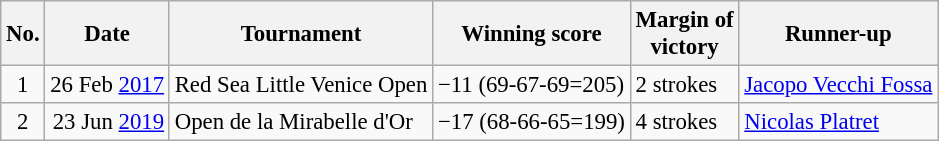<table class="wikitable" style="font-size:95%;">
<tr>
<th>No.</th>
<th>Date</th>
<th>Tournament</th>
<th>Winning score</th>
<th>Margin of<br>victory</th>
<th>Runner-up</th>
</tr>
<tr>
<td align=center>1</td>
<td align=right>26 Feb <a href='#'>2017</a></td>
<td>Red Sea Little Venice Open</td>
<td>−11 (69-67-69=205)</td>
<td>2 strokes</td>
<td> <a href='#'>Jacopo Vecchi Fossa</a></td>
</tr>
<tr>
<td align=center>2</td>
<td align=right>23 Jun <a href='#'>2019</a></td>
<td>Open de la Mirabelle d'Or</td>
<td>−17 (68-66-65=199)</td>
<td>4 strokes</td>
<td> <a href='#'>Nicolas Platret</a></td>
</tr>
</table>
